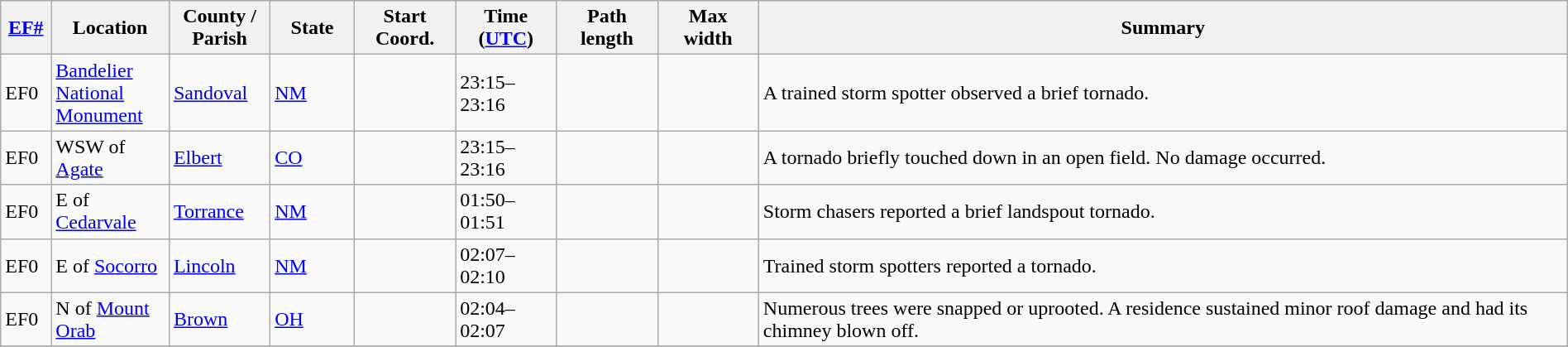<table class="wikitable sortable" style="width:100%;">
<tr>
<th scope="col"  style="width:3%; text-align:center;"><a href='#'>EF#</a></th>
<th scope="col"  style="width:7%; text-align:center;" class="unsortable">Location</th>
<th scope="col"  style="width:6%; text-align:center;" class="unsortable">County / Parish</th>
<th scope="col"  style="width:5%; text-align:center;">State</th>
<th scope="col"  style="width:6%; text-align:center;">Start Coord.</th>
<th scope="col"  style="width:6%; text-align:center;">Time (<a href='#'>UTC</a>)</th>
<th scope="col"  style="width:6%; text-align:center;">Path length</th>
<th scope="col"  style="width:6%; text-align:center;">Max width</th>
<th scope="col" class="unsortable" style="width:48%; text-align:center;">Summary</th>
</tr>
<tr>
<td bgcolor=>EF0</td>
<td><a href='#'>Bandelier National Monument</a></td>
<td><a href='#'>Sandoval</a></td>
<td><a href='#'>NM</a></td>
<td></td>
<td>23:15–23:16</td>
<td></td>
<td></td>
<td>A trained storm spotter observed a brief tornado.</td>
</tr>
<tr>
<td bgcolor=>EF0</td>
<td>WSW of <a href='#'>Agate</a></td>
<td><a href='#'>Elbert</a></td>
<td><a href='#'>CO</a></td>
<td></td>
<td>23:15–23:16</td>
<td></td>
<td></td>
<td>A tornado briefly touched down in an open field. No damage occurred.</td>
</tr>
<tr>
<td bgcolor=>EF0</td>
<td>E of <a href='#'>Cedarvale</a></td>
<td><a href='#'>Torrance</a></td>
<td><a href='#'>NM</a></td>
<td></td>
<td>01:50–01:51</td>
<td></td>
<td></td>
<td>Storm chasers reported a brief landspout tornado.</td>
</tr>
<tr>
<td bgcolor=>EF0</td>
<td>E of <a href='#'>Socorro</a></td>
<td><a href='#'>Lincoln</a></td>
<td><a href='#'>NM</a></td>
<td></td>
<td>02:07–02:10</td>
<td></td>
<td></td>
<td>Trained storm spotters reported a tornado.</td>
</tr>
<tr>
<td bgcolor=>EF0</td>
<td>N of <a href='#'>Mount Orab</a></td>
<td><a href='#'>Brown</a></td>
<td><a href='#'>OH</a></td>
<td></td>
<td>02:04–02:07</td>
<td></td>
<td></td>
<td>Numerous trees were snapped or uprooted. A residence sustained minor roof damage and had its chimney blown off.</td>
</tr>
<tr>
</tr>
</table>
